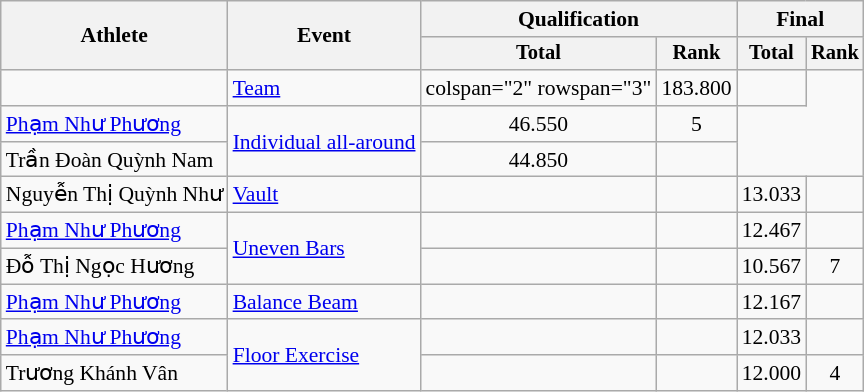<table class=wikitable style=font-size:90%;text-align:center>
<tr>
<th rowspan="2">Athlete</th>
<th rowspan="2">Event</th>
<th colspan="2">Qualification</th>
<th colspan="2">Final</th>
</tr>
<tr style="font-size:95%">
<th>Total</th>
<th>Rank</th>
<th>Total</th>
<th>Rank</th>
</tr>
<tr>
<td align=left></td>
<td align=left><a href='#'>Team</a></td>
<td>colspan="2" rowspan="3" </td>
<td>183.800</td>
<td></td>
</tr>
<tr>
<td align=left><a href='#'>Phạm Như Phương</a></td>
<td rowspan="2" align=left><a href='#'>Individual all-around</a></td>
<td>46.550</td>
<td>5</td>
</tr>
<tr>
<td align=left>Trần Đoàn Quỳnh Nam</td>
<td>44.850</td>
<td></td>
</tr>
<tr>
<td align=left>Nguyễn Thị Quỳnh Như</td>
<td align=left><a href='#'>Vault</a></td>
<td></td>
<td></td>
<td>13.033</td>
<td></td>
</tr>
<tr>
<td align=left><a href='#'>Phạm Như Phương</a></td>
<td rowspan="2" align=left><a href='#'>Uneven Bars</a></td>
<td></td>
<td></td>
<td>12.467</td>
<td></td>
</tr>
<tr>
<td align=left>Đỗ Thị Ngọc Hương</td>
<td></td>
<td></td>
<td>10.567</td>
<td>7</td>
</tr>
<tr>
<td align=left><a href='#'>Phạm Như Phương</a></td>
<td align=left><a href='#'>Balance Beam</a></td>
<td></td>
<td></td>
<td>12.167</td>
<td></td>
</tr>
<tr>
<td align=left><a href='#'>Phạm Như Phương</a></td>
<td rowspan="2" align=left><a href='#'>Floor Exercise</a></td>
<td></td>
<td></td>
<td>12.033</td>
<td></td>
</tr>
<tr>
<td align=left>Trương Khánh Vân</td>
<td></td>
<td></td>
<td>12.000</td>
<td>4</td>
</tr>
</table>
